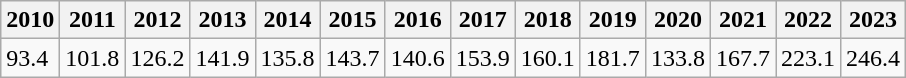<table class="wikitable">
<tr>
<th>2010</th>
<th>2011</th>
<th>2012</th>
<th>2013</th>
<th>2014</th>
<th>2015</th>
<th>2016</th>
<th>2017</th>
<th>2018</th>
<th>2019</th>
<th>2020</th>
<th>2021</th>
<th>2022</th>
<th>2023</th>
</tr>
<tr>
<td>93.4</td>
<td>101.8</td>
<td>126.2</td>
<td>141.9</td>
<td>135.8</td>
<td>143.7</td>
<td>140.6</td>
<td>153.9</td>
<td>160.1</td>
<td>181.7</td>
<td>133.8</td>
<td>167.7</td>
<td>223.1</td>
<td>246.4</td>
</tr>
</table>
